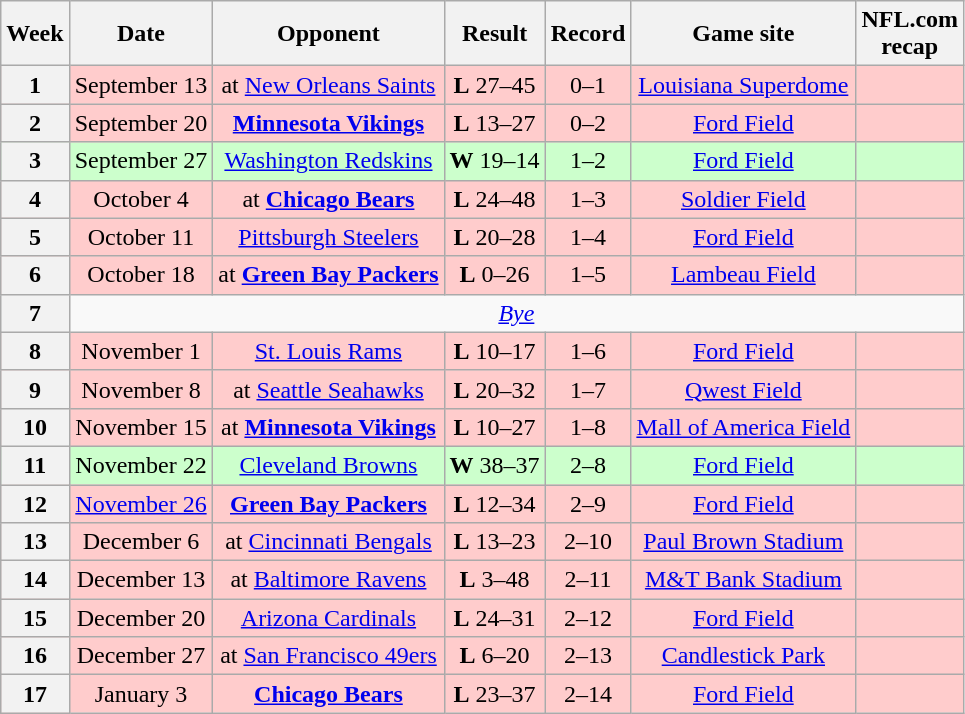<table class="wikitable" style="align=center">
<tr>
<th>Week</th>
<th>Date</th>
<th>Opponent</th>
<th>Result</th>
<th>Record</th>
<th>Game site</th>
<th>NFL.com<br>recap</th>
</tr>
<tr bgcolor="ffcccc">
<th align="center">1</th>
<td align="center">September 13</td>
<td align="center">at <a href='#'>New Orleans Saints</a></td>
<td align="center"><strong>L</strong> 27–45</td>
<td align="center">0–1</td>
<td align="center"><a href='#'>Louisiana Superdome</a></td>
<td align="center"></td>
</tr>
<tr bgcolor="ffcccc">
<th align="center">2</th>
<td align="center">September 20</td>
<td align="center"><strong><a href='#'>Minnesota Vikings</a></strong></td>
<td align="center"><strong>L</strong> 13–27</td>
<td align="center">0–2</td>
<td align="center"><a href='#'>Ford Field</a></td>
<td align="center"></td>
</tr>
<tr bgcolor="ccffcc">
<th align="center">3</th>
<td align="center">September 27</td>
<td align="center"><a href='#'>Washington Redskins</a></td>
<td align="center"><strong>W</strong> 19–14</td>
<td align="center">1–2</td>
<td align="center"><a href='#'>Ford Field</a></td>
<td align="center"></td>
</tr>
<tr bgcolor="ffcccc">
<th align="center">4</th>
<td align="center">October 4</td>
<td align="center">at <strong><a href='#'>Chicago Bears</a></strong></td>
<td align="center"><strong>L</strong> 24–48</td>
<td align="center">1–3</td>
<td align="center"><a href='#'>Soldier Field</a></td>
<td align="center"></td>
</tr>
<tr bgcolor="ffcccc">
<th align="center">5</th>
<td align="center">October 11</td>
<td align="center"><a href='#'>Pittsburgh Steelers</a></td>
<td align="center"><strong>L</strong> 20–28</td>
<td align="center">1–4</td>
<td align="center"><a href='#'>Ford Field</a></td>
<td align="center"></td>
</tr>
<tr bgcolor="ffcccc">
<th align="center">6</th>
<td align="center">October 18</td>
<td align="center">at <strong><a href='#'>Green Bay Packers</a></strong></td>
<td align="center"><strong>L</strong> 0–26</td>
<td align="center">1–5</td>
<td align="center"><a href='#'>Lambeau Field</a></td>
<td align="center"></td>
</tr>
<tr>
<th align="center">7</th>
<td colspan="9" align="center" valign="middle"><em><a href='#'>Bye</a></em></td>
</tr>
<tr bgcolor="ffcccc">
<th align="center">8</th>
<td align="center">November 1</td>
<td align="center"><a href='#'>St. Louis Rams</a></td>
<td align="center"><strong>L</strong> 10–17</td>
<td align="center">1–6</td>
<td align="center"><a href='#'>Ford Field</a></td>
<td align="center"></td>
</tr>
<tr bgcolor="ffcccc">
<th align="center">9</th>
<td align="center">November 8</td>
<td align="center">at <a href='#'>Seattle Seahawks</a></td>
<td align="center"><strong>L</strong> 20–32</td>
<td align="center">1–7</td>
<td align="center"><a href='#'>Qwest Field</a></td>
<td align="center"></td>
</tr>
<tr bgcolor="ffcccc">
<th align="center">10</th>
<td align="center">November 15</td>
<td align="center">at <strong><a href='#'>Minnesota Vikings</a></strong></td>
<td align="center"><strong>L</strong> 10–27</td>
<td align="center">1–8</td>
<td align="center"><a href='#'>Mall of America Field</a></td>
<td align="center"></td>
</tr>
<tr bgcolor="ccffcc">
<th align="center">11</th>
<td align="center">November 22</td>
<td align="center"><a href='#'>Cleveland Browns</a></td>
<td align="center"><strong>W</strong> 38–37</td>
<td align="center">2–8</td>
<td align="center"><a href='#'>Ford Field</a></td>
<td align="center"></td>
</tr>
<tr bgcolor="ffcccc">
<th align="center">12</th>
<td align="center"><a href='#'>November 26</a></td>
<td align="center"><strong><a href='#'>Green Bay Packers</a></strong></td>
<td align="center"><strong>L</strong> 12–34</td>
<td align="center">2–9</td>
<td align="center"><a href='#'>Ford Field</a></td>
<td align="center"></td>
</tr>
<tr bgcolor="ffcccc">
<th align="center">13</th>
<td align="center">December 6</td>
<td align="center">at <a href='#'>Cincinnati Bengals</a></td>
<td align="center"><strong>L</strong> 13–23</td>
<td align="center">2–10</td>
<td align="center"><a href='#'>Paul Brown Stadium</a></td>
<td align="center"></td>
</tr>
<tr bgcolor="ffcccc">
<th align="center">14</th>
<td align="center">December 13</td>
<td align="center">at <a href='#'>Baltimore Ravens</a></td>
<td align="center"><strong>L</strong> 3–48</td>
<td align="center">2–11</td>
<td align="center"><a href='#'>M&T Bank Stadium</a></td>
<td align="center"></td>
</tr>
<tr bgcolor="ffcccc">
<th align="center">15</th>
<td align="center">December 20</td>
<td align="center"><a href='#'>Arizona Cardinals</a></td>
<td align="center"><strong>L</strong> 24–31</td>
<td align="center">2–12</td>
<td align="center"><a href='#'>Ford Field</a></td>
<td align="center"></td>
</tr>
<tr bgcolor="ffcccc">
<th align="center">16</th>
<td align="center">December 27</td>
<td align="center">at <a href='#'>San Francisco 49ers</a></td>
<td align="center"><strong>L</strong> 6–20</td>
<td align="center">2–13</td>
<td align="center"><a href='#'>Candlestick Park</a></td>
<td align="center"></td>
</tr>
<tr bgcolor="ffcccc">
<th align="center">17</th>
<td align="center">January 3</td>
<td align="center"><strong><a href='#'>Chicago Bears</a></strong></td>
<td align="center"><strong>L</strong> 23–37</td>
<td align="center">2–14</td>
<td align="center"><a href='#'>Ford Field</a></td>
<td align="center"></td>
</tr>
</table>
